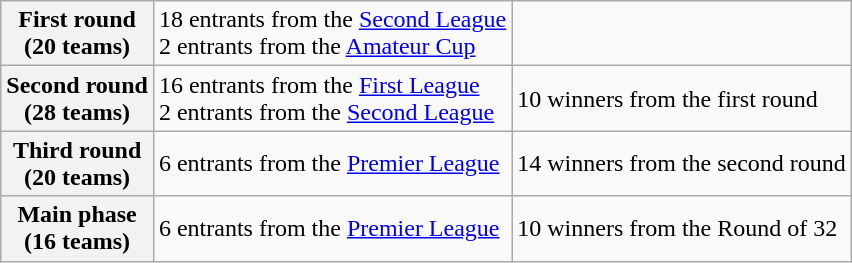<table class="wikitable">
<tr>
<th colspan=2>First round<br> (20 teams)</th>
<td>18 entrants from the <a href='#'>Second League</a><br>2 entrants from the <a href='#'>Amateur Cup</a></td>
<td></td>
</tr>
<tr>
<th colspan=2>Second round<br> (28 teams)</th>
<td>16 entrants from the <a href='#'>First League</a><br>2 entrants from the <a href='#'>Second League</a></td>
<td>10 winners from the first round</td>
</tr>
<tr>
<th colspan=2>Third round<br> (20 teams)</th>
<td>6 entrants from the <a href='#'>Premier League</a></td>
<td>14 winners from the second round</td>
</tr>
<tr>
<th colspan=2>Main phase<br> (16 teams)</th>
<td>6 entrants from the <a href='#'>Premier League</a></td>
<td>10 winners from the Round of 32</td>
</tr>
</table>
